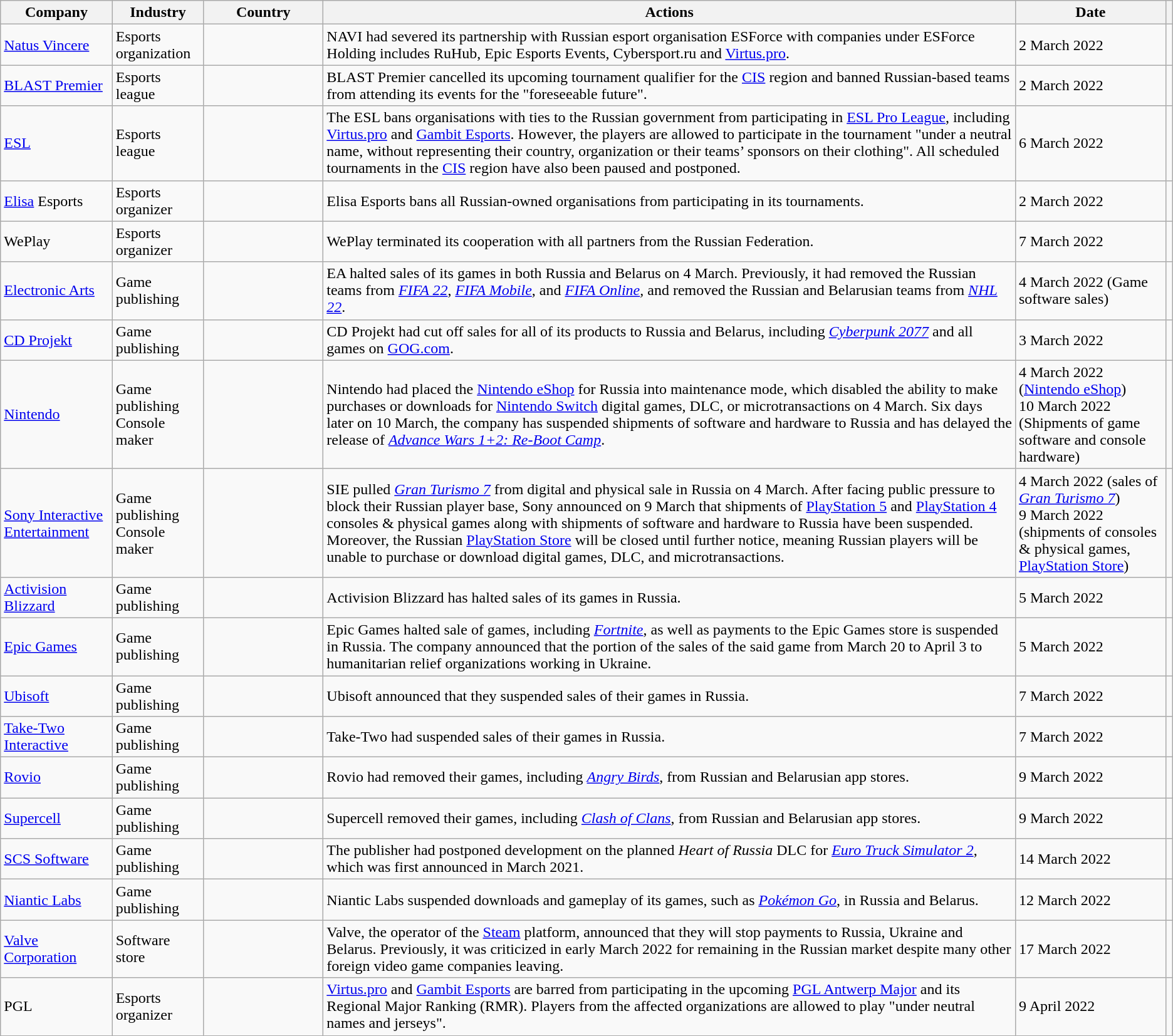<table class="wikitable sortable">
<tr>
<th>Company</th>
<th>Industry</th>
<th width=120px>Country</th>
<th>Actions</th>
<th data-sort-type=date>Date</th>
<th class="unsortable"></th>
</tr>
<tr>
<td><a href='#'>Natus Vincere</a></td>
<td>Esports organization</td>
<td></td>
<td>NAVI had severed its partnership with Russian esport organisation ESForce with companies under ESForce Holding includes RuHub, Epic Esports Events, Cybersport.ru and <a href='#'>Virtus.pro</a>.</td>
<td>2 March 2022</td>
<td></td>
</tr>
<tr>
<td><a href='#'>BLAST Premier</a></td>
<td>Esports league</td>
<td></td>
<td>BLAST Premier cancelled its upcoming tournament qualifier for the <a href='#'>CIS</a> region and banned Russian-based teams from attending its events for the "foreseeable future".</td>
<td>2 March 2022</td>
<td></td>
</tr>
<tr>
<td><a href='#'>ESL</a></td>
<td>Esports league</td>
<td></td>
<td>The ESL bans organisations with ties to the Russian government from participating in <a href='#'>ESL Pro League</a>, including <a href='#'>Virtus.pro</a> and <a href='#'>Gambit Esports</a>. However, the players are allowed to participate in the tournament "under a neutral name, without representing their country, organization or their teams’ sponsors on their clothing". All scheduled tournaments in the <a href='#'>CIS</a> region have also been paused and postponed.</td>
<td>6 March 2022</td>
<td></td>
</tr>
<tr>
<td><a href='#'>Elisa</a> Esports</td>
<td>Esports organizer</td>
<td></td>
<td>Elisa Esports bans all Russian-owned organisations from participating in its tournaments.</td>
<td>2 March 2022</td>
<td></td>
</tr>
<tr>
<td>WePlay</td>
<td>Esports organizer</td>
<td></td>
<td>WePlay terminated its cooperation with all partners from the Russian Federation.</td>
<td>7 March 2022</td>
<td></td>
</tr>
<tr>
<td><a href='#'>Electronic Arts</a></td>
<td>Game publishing</td>
<td></td>
<td>EA halted sales of its games in both Russia and Belarus on 4 March. Previously, it had removed the Russian teams from <em><a href='#'>FIFA 22</a></em>, <em><a href='#'>FIFA Mobile</a></em>, and <em><a href='#'>FIFA Online</a>,</em> and removed the Russian and Belarusian teams from <em><a href='#'>NHL 22</a></em>.</td>
<td data-sort-value="4 March 2022">4 March 2022 (Game software sales)</td>
<td></td>
</tr>
<tr>
<td><a href='#'>CD Projekt</a></td>
<td>Game publishing</td>
<td></td>
<td>CD Projekt had cut off sales for all of its products to Russia and Belarus, including <em><a href='#'>Cyberpunk 2077</a></em> and all games on <a href='#'>GOG.com</a>.</td>
<td>3 March 2022</td>
<td></td>
</tr>
<tr>
<td><a href='#'>Nintendo</a></td>
<td>Game publishing<br>Console maker</td>
<td></td>
<td>Nintendo had placed the <a href='#'>Nintendo eShop</a> for Russia into maintenance mode, which disabled the ability to make purchases or downloads for <a href='#'>Nintendo Switch</a> digital games, DLC, or microtransactions on 4 March. Six days later on 10 March, the company has suspended shipments of software and hardware to Russia and has delayed the release of <em><a href='#'>Advance Wars 1+2: Re-Boot Camp</a></em>.</td>
<td data-sort-value="4 March 2022">4 March 2022 (<a href='#'>Nintendo eShop</a>)<br>10 March 2022 (Shipments of game software and console hardware)</td>
<td></td>
</tr>
<tr>
<td><a href='#'>Sony Interactive Entertainment</a></td>
<td>Game publishing<br>Console maker</td>
<td></td>
<td>SIE pulled <em><a href='#'>Gran Turismo 7</a></em> from digital and physical sale in Russia on 4 March. After facing public pressure to block their Russian player base, Sony announced on 9 March that shipments of <a href='#'>PlayStation 5</a> and <a href='#'>PlayStation 4</a> consoles & physical games along with shipments of software and hardware to Russia have been suspended. Moreover, the Russian <a href='#'>PlayStation Store</a> will be closed until further notice, meaning Russian players will be unable to purchase or download digital games, DLC, and microtransactions.</td>
<td data-sort-value="4 March 2022">4 March 2022 (sales of <em><a href='#'>Gran Turismo 7</a></em>) <br> 9 March 2022 (shipments of consoles & physical games, <a href='#'>PlayStation Store</a>)</td>
<td></td>
</tr>
<tr>
<td><a href='#'>Activision Blizzard</a></td>
<td>Game publishing</td>
<td></td>
<td>Activision Blizzard has halted sales of its games in Russia.</td>
<td>5 March 2022</td>
<td></td>
</tr>
<tr>
<td><a href='#'>Epic Games</a></td>
<td>Game publishing</td>
<td></td>
<td>Epic Games halted sale of games, including <em><a href='#'>Fortnite</a></em>, as well as payments to the Epic Games store is suspended in Russia. The company announced that the portion of the sales of the said game from March 20 to April 3 to humanitarian relief organizations working in Ukraine.</td>
<td>5 March 2022</td>
<td></td>
</tr>
<tr>
<td><a href='#'>Ubisoft</a></td>
<td>Game publishing</td>
<td></td>
<td>Ubisoft announced that they suspended sales of their games in Russia.</td>
<td>7 March 2022</td>
<td></td>
</tr>
<tr>
<td><a href='#'>Take-Two Interactive</a></td>
<td>Game publishing</td>
<td></td>
<td>Take-Two had suspended sales of their games in Russia.</td>
<td>7 March 2022</td>
<td></td>
</tr>
<tr>
<td><a href='#'>Rovio</a></td>
<td>Game publishing</td>
<td></td>
<td>Rovio had removed their games, including <em><a href='#'>Angry Birds</a></em>, from Russian and Belarusian app stores.</td>
<td>9 March 2022</td>
<td></td>
</tr>
<tr>
<td><a href='#'>Supercell</a></td>
<td>Game publishing</td>
<td></td>
<td>Supercell removed their games, including <em><a href='#'>Clash of Clans</a></em>, from Russian and Belarusian app stores.</td>
<td>9 March 2022</td>
<td></td>
</tr>
<tr>
<td><a href='#'>SCS Software</a></td>
<td>Game publishing</td>
<td></td>
<td>The publisher had postponed development on the planned <em>Heart of Russia</em> DLC for <em><a href='#'>Euro Truck Simulator 2</a></em>, which was first announced in March 2021.</td>
<td>14 March 2022</td>
<td></td>
</tr>
<tr>
<td><a href='#'>Niantic Labs</a></td>
<td>Game publishing</td>
<td></td>
<td>Niantic Labs suspended downloads and gameplay of its games, such as <em><a href='#'>Pokémon Go</a></em>, in Russia and Belarus.</td>
<td>12 March 2022</td>
<td></td>
</tr>
<tr>
<td><a href='#'>Valve Corporation</a></td>
<td>Software store</td>
<td></td>
<td>Valve, the operator of the <a href='#'>Steam</a> platform, announced that they will stop payments to Russia, Ukraine and Belarus. Previously, it was criticized in early March 2022 for remaining in the Russian market despite many other foreign video game companies leaving.</td>
<td>17 March 2022</td>
<td></td>
</tr>
<tr>
<td>PGL</td>
<td>Esports organizer</td>
<td></td>
<td><a href='#'>Virtus.pro</a> and <a href='#'>Gambit Esports</a> are barred from participating in the upcoming <a href='#'>PGL Antwerp Major</a> and its Regional Major Ranking (RMR). Players from the affected organizations are allowed to play "under neutral names and jerseys".</td>
<td>9 April 2022</td>
<td></td>
</tr>
</table>
